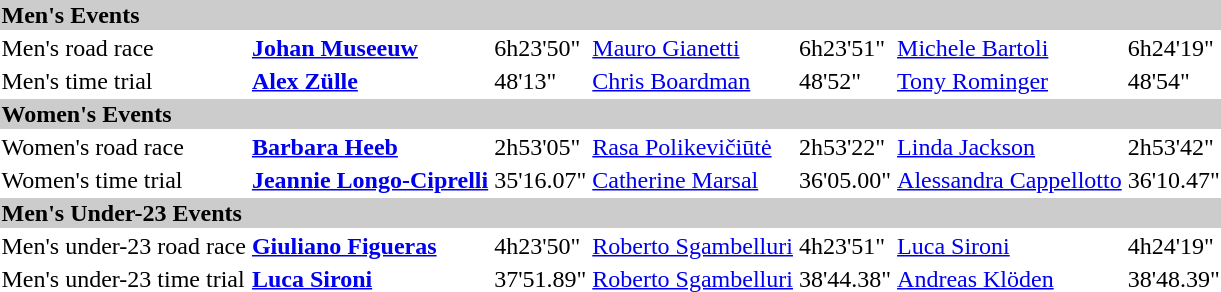<table>
<tr bgcolor="#cccccc">
<td colspan=7><strong>Men's Events</strong></td>
</tr>
<tr>
<td>Men's road race <br></td>
<td><strong><a href='#'>Johan Museeuw</a></strong><br><small></small></td>
<td>6h23'50"</td>
<td><a href='#'>Mauro Gianetti</a><br><small></small></td>
<td>6h23'51"</td>
<td><a href='#'>Michele Bartoli</a><br><small></small></td>
<td>6h24'19"</td>
</tr>
<tr>
<td>Men's time trial<br></td>
<td><strong><a href='#'>Alex Zülle</a></strong><br><small></small></td>
<td>48'13"</td>
<td><a href='#'>Chris Boardman</a><br><small></small></td>
<td>48'52"</td>
<td><a href='#'>Tony Rominger</a><br><small></small></td>
<td>48'54"</td>
</tr>
<tr bgcolor="#cccccc">
<td colspan=7><strong>Women's Events</strong></td>
</tr>
<tr>
<td>Women's road race<br></td>
<td><strong><a href='#'>Barbara Heeb</a></strong><br><small></small></td>
<td>2h53'05"</td>
<td><a href='#'>Rasa Polikevičiūtė</a><br><small></small></td>
<td>2h53'22"</td>
<td><a href='#'>Linda Jackson</a><br><small></small></td>
<td>2h53'42"</td>
</tr>
<tr>
<td>Women's time trial<br></td>
<td><strong><a href='#'>Jeannie Longo-Ciprelli</a></strong><br><small></small></td>
<td>35'16.07"</td>
<td><a href='#'>Catherine Marsal</a><br><small></small></td>
<td>36'05.00"</td>
<td><a href='#'>Alessandra Cappellotto</a><br><small></small></td>
<td>36'10.47"</td>
</tr>
<tr bgcolor="#cccccc">
<td colspan=7><strong>Men's Under-23 Events</strong></td>
</tr>
<tr>
<td>Men's under-23 road race<br></td>
<td><strong><a href='#'>Giuliano Figueras</a></strong><br><small></small></td>
<td>4h23'50"</td>
<td><a href='#'>Roberto Sgambelluri</a><br><small></small></td>
<td>4h23'51"</td>
<td><a href='#'>Luca Sironi</a><br><small></small></td>
<td>4h24'19"</td>
</tr>
<tr>
<td>Men's under-23 time trial<br></td>
<td><strong><a href='#'>Luca Sironi</a></strong><br><small></small></td>
<td>37'51.89"</td>
<td><a href='#'>Roberto Sgambelluri</a><br><small></small></td>
<td>38'44.38"</td>
<td><a href='#'>Andreas Klöden</a><br><small></small></td>
<td>38'48.39"</td>
</tr>
</table>
